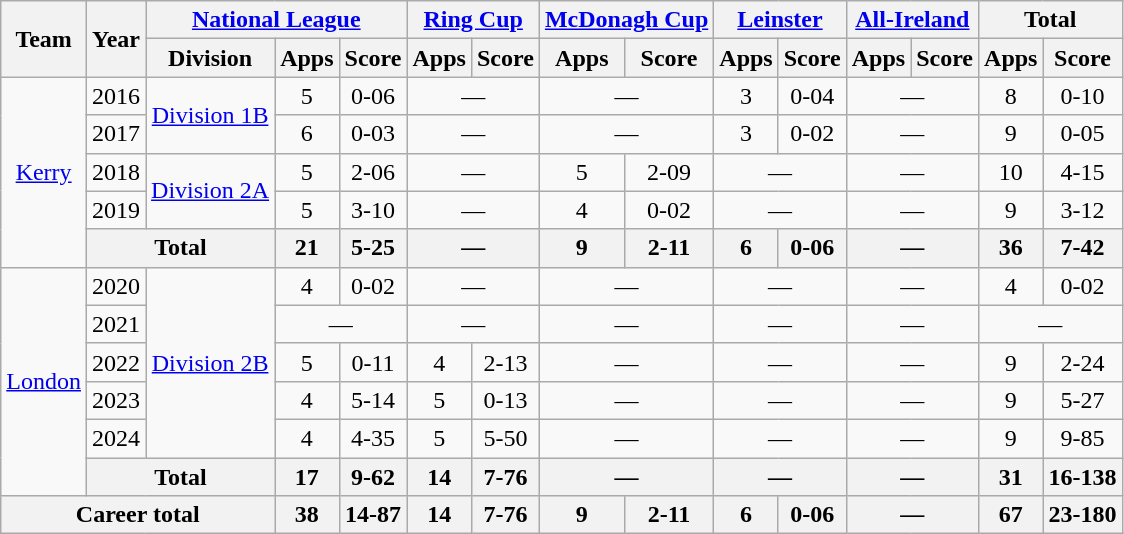<table class="wikitable" style="text-align:center">
<tr>
<th rowspan="2">Team</th>
<th rowspan="2">Year</th>
<th colspan="3"><a href='#'>National League</a></th>
<th colspan="2"><a href='#'>Ring Cup</a></th>
<th colspan="2"><a href='#'>McDonagh Cup</a></th>
<th colspan="2"><a href='#'>Leinster</a></th>
<th colspan="2"><a href='#'>All-Ireland</a></th>
<th colspan="2">Total</th>
</tr>
<tr>
<th>Division</th>
<th>Apps</th>
<th>Score</th>
<th>Apps</th>
<th>Score</th>
<th>Apps</th>
<th>Score</th>
<th>Apps</th>
<th>Score</th>
<th>Apps</th>
<th>Score</th>
<th>Apps</th>
<th>Score</th>
</tr>
<tr>
<td rowspan="5"><a href='#'>Kerry</a></td>
<td>2016</td>
<td rowspan="2"><a href='#'>Division 1B</a></td>
<td>5</td>
<td>0-06</td>
<td colspan=2>—</td>
<td colspan=2>—</td>
<td>3</td>
<td>0-04</td>
<td colspan=2>—</td>
<td>8</td>
<td>0-10</td>
</tr>
<tr>
<td>2017</td>
<td>6</td>
<td>0-03</td>
<td colspan=2>—</td>
<td colspan=2>—</td>
<td>3</td>
<td>0-02</td>
<td colspan=2>—</td>
<td>9</td>
<td>0-05</td>
</tr>
<tr>
<td>2018</td>
<td rowspan="2"><a href='#'>Division 2A</a></td>
<td>5</td>
<td>2-06</td>
<td colspan=2>—</td>
<td>5</td>
<td>2-09</td>
<td colspan=2>—</td>
<td colspan=2>—</td>
<td>10</td>
<td>4-15</td>
</tr>
<tr>
<td>2019</td>
<td>5</td>
<td>3-10</td>
<td colspan=2>—</td>
<td>4</td>
<td>0-02</td>
<td colspan=2>—</td>
<td colspan=2>—</td>
<td>9</td>
<td>3-12</td>
</tr>
<tr>
<th colspan="2">Total</th>
<th>21</th>
<th>5-25</th>
<th colspan=2>—</th>
<th>9</th>
<th>2-11</th>
<th>6</th>
<th>0-06</th>
<th colspan=2>—</th>
<th>36</th>
<th>7-42</th>
</tr>
<tr>
<td rowspan="6"><a href='#'>London</a></td>
<td>2020</td>
<td rowspan="5"><a href='#'>Division 2B</a></td>
<td>4</td>
<td>0-02</td>
<td colspan=2>—</td>
<td colspan=2>—</td>
<td colspan=2>—</td>
<td colspan=2>—</td>
<td>4</td>
<td>0-02</td>
</tr>
<tr>
<td>2021</td>
<td colspan=2>—</td>
<td colspan=2>—</td>
<td colspan=2>—</td>
<td colspan=2>—</td>
<td colspan=2>—</td>
<td colspan=2>—</td>
</tr>
<tr>
<td>2022</td>
<td>5</td>
<td>0-11</td>
<td>4</td>
<td>2-13</td>
<td colspan=2>—</td>
<td colspan=2>—</td>
<td colspan=2>—</td>
<td>9</td>
<td>2-24</td>
</tr>
<tr>
<td>2023</td>
<td>4</td>
<td>5-14</td>
<td>5</td>
<td>0-13</td>
<td colspan=2>—</td>
<td colspan=2>—</td>
<td colspan=2>—</td>
<td>9</td>
<td>5-27</td>
</tr>
<tr>
<td>2024</td>
<td>4</td>
<td>4-35</td>
<td>5</td>
<td>5-50</td>
<td colspan=2>—</td>
<td colspan=2>—</td>
<td colspan=2>—</td>
<td>9</td>
<td>9-85</td>
</tr>
<tr>
<th colspan="2">Total</th>
<th>17</th>
<th>9-62</th>
<th>14</th>
<th>7-76</th>
<th colspan=2>—</th>
<th colspan=2>—</th>
<th colspan=2>—</th>
<th>31</th>
<th>16-138</th>
</tr>
<tr>
<th colspan="3">Career total</th>
<th>38</th>
<th>14-87</th>
<th>14</th>
<th>7-76</th>
<th>9</th>
<th>2-11</th>
<th>6</th>
<th>0-06</th>
<th colspan=2>—</th>
<th>67</th>
<th>23-180</th>
</tr>
</table>
